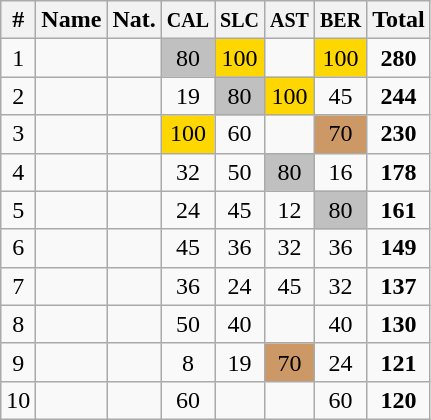<table class="wikitable sortable" style="text-align:center;">
<tr>
<th>#</th>
<th>Name</th>
<th>Nat.</th>
<th><small>CAL</small></th>
<th><small>SLC</small></th>
<th><small>AST</small></th>
<th><small>BER</small></th>
<th>Total</th>
</tr>
<tr>
<td>1</td>
<td align=left></td>
<td></td>
<td bgcolor=silver>80</td>
<td bgcolor=gold>100</td>
<td></td>
<td bgcolor=gold>100</td>
<td><strong>280</strong></td>
</tr>
<tr>
<td>2</td>
<td align=left></td>
<td></td>
<td>19</td>
<td bgcolor=silver>80</td>
<td bgcolor=gold>100</td>
<td>45</td>
<td><strong>244</strong></td>
</tr>
<tr>
<td>3</td>
<td align=left></td>
<td></td>
<td bgcolor=gold>100</td>
<td>60</td>
<td></td>
<td bgcolor=cc9966>70</td>
<td><strong>230</strong></td>
</tr>
<tr>
<td>4</td>
<td align=left></td>
<td></td>
<td>32</td>
<td>50</td>
<td bgcolor=silver>80</td>
<td>16</td>
<td><strong>178</strong></td>
</tr>
<tr>
<td>5</td>
<td align=left></td>
<td></td>
<td>24</td>
<td>45</td>
<td>12</td>
<td bgcolor=silver>80</td>
<td><strong>161</strong></td>
</tr>
<tr>
<td>6</td>
<td align=left></td>
<td></td>
<td>45</td>
<td>36</td>
<td>32</td>
<td>36</td>
<td><strong>149</strong></td>
</tr>
<tr>
<td>7</td>
<td align=left></td>
<td></td>
<td>36</td>
<td>24</td>
<td>45</td>
<td>32</td>
<td><strong>137</strong></td>
</tr>
<tr>
<td>8</td>
<td align=left></td>
<td></td>
<td>50</td>
<td>40</td>
<td></td>
<td>40</td>
<td><strong>130</strong></td>
</tr>
<tr>
<td>9</td>
<td align=left></td>
<td></td>
<td>8</td>
<td>19</td>
<td bgcolor=cc9966>70</td>
<td>24</td>
<td><strong>121</strong></td>
</tr>
<tr>
<td>10</td>
<td align=left></td>
<td></td>
<td>60</td>
<td></td>
<td></td>
<td>60</td>
<td><strong>120</strong></td>
</tr>
</table>
